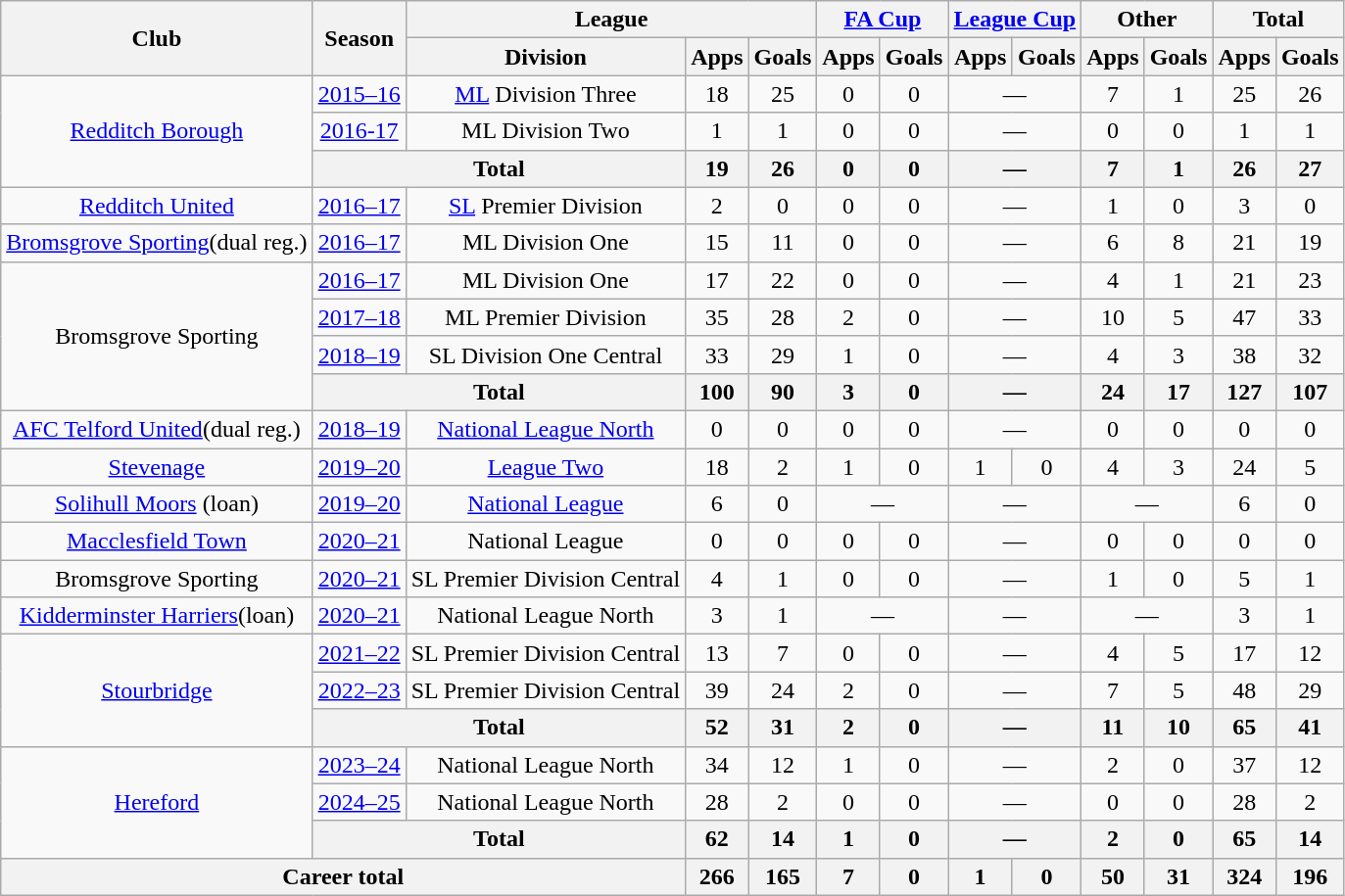<table class="wikitable" style="text-align: center">
<tr>
<th rowspan="2">Club</th>
<th rowspan="2">Season</th>
<th colspan="3">League</th>
<th colspan="2"><a href='#'>FA Cup</a></th>
<th colspan="2"><a href='#'>League Cup</a></th>
<th colspan="2">Other</th>
<th colspan="2">Total</th>
</tr>
<tr>
<th>Division</th>
<th>Apps</th>
<th>Goals</th>
<th>Apps</th>
<th>Goals</th>
<th>Apps</th>
<th>Goals</th>
<th>Apps</th>
<th>Goals</th>
<th>Apps</th>
<th>Goals</th>
</tr>
<tr>
<td rowspan="3"><a href='#'>Redditch Borough</a></td>
<td><a href='#'>2015–16</a></td>
<td rowspan="1"><a href='#'>ML</a> Division Three</td>
<td>18</td>
<td>25</td>
<td>0</td>
<td>0</td>
<td colspan=2">—</td>
<td>7</td>
<td>1</td>
<td>25</td>
<td>26</td>
</tr>
<tr>
<td rowspan="1"><a href='#'>2016-17</a></td>
<td rowspan="1">ML Division Two</td>
<td>1</td>
<td>1</td>
<td>0</td>
<td>0</td>
<td colspan="2">—</td>
<td>0</td>
<td>0</td>
<td>1</td>
<td>1</td>
</tr>
<tr>
<th colspan="2">Total</th>
<th>19</th>
<th>26</th>
<th>0</th>
<th>0</th>
<th colspan="2">—</th>
<th>7</th>
<th>1</th>
<th>26</th>
<th>27</th>
</tr>
<tr>
<td rowspan="1"><a href='#'>Redditch United</a></td>
<td><a href='#'>2016–17</a></td>
<td rowspan="1"><a href='#'>SL</a> Premier Division</td>
<td>2</td>
<td>0</td>
<td>0</td>
<td>0</td>
<td colspan="2">—</td>
<td>1</td>
<td>0</td>
<td>3</td>
<td>0</td>
</tr>
<tr>
<td rowspan="1"><a href='#'>Bromsgrove Sporting</a>(dual reg.)</td>
<td><a href='#'>2016–17</a></td>
<td rowspan="1">ML Division One</td>
<td>15</td>
<td>11</td>
<td>0</td>
<td>0</td>
<td colspan="2">—</td>
<td>6</td>
<td>8</td>
<td>21</td>
<td>19</td>
</tr>
<tr>
<td rowspan="4">Bromsgrove Sporting</td>
<td><a href='#'>2016–17</a></td>
<td rowspan="1">ML Division One</td>
<td>17</td>
<td>22</td>
<td>0</td>
<td>0</td>
<td colspan="2">—</td>
<td>4</td>
<td>1</td>
<td>21</td>
<td>23</td>
</tr>
<tr>
<td><a href='#'>2017–18</a></td>
<td rowspan="1">ML Premier Division</td>
<td>35</td>
<td>28</td>
<td>2</td>
<td>0</td>
<td colspan="2">—</td>
<td>10</td>
<td>5</td>
<td>47</td>
<td>33</td>
</tr>
<tr>
<td><a href='#'>2018–19</a></td>
<td rowspan="1">SL Division One Central</td>
<td>33</td>
<td>29</td>
<td>1</td>
<td>0</td>
<td colspan="2">—</td>
<td>4</td>
<td>3</td>
<td>38</td>
<td>32</td>
</tr>
<tr>
<th colspan="2">Total</th>
<th>100</th>
<th>90</th>
<th>3</th>
<th>0</th>
<th colspan="2">—</th>
<th>24</th>
<th>17</th>
<th>127</th>
<th>107</th>
</tr>
<tr>
<td rowspan="1"><a href='#'>AFC Telford United</a>(dual reg.)</td>
<td><a href='#'>2018–19</a></td>
<td rowspan="1"><a href='#'>National League North</a></td>
<td>0</td>
<td>0</td>
<td>0</td>
<td>0</td>
<td colspan="2">—</td>
<td>0</td>
<td>0</td>
<td>0</td>
<td>0</td>
</tr>
<tr>
<td rowspan="1"><a href='#'>Stevenage</a></td>
<td><a href='#'>2019–20</a></td>
<td rowspan="1"><a href='#'>League Two</a></td>
<td>18</td>
<td>2</td>
<td>1</td>
<td>0</td>
<td>1</td>
<td>0</td>
<td>4</td>
<td>3</td>
<td>24</td>
<td>5</td>
</tr>
<tr>
<td rowspan="1"><a href='#'>Solihull Moors</a> (loan)</td>
<td><a href='#'>2019–20</a></td>
<td rowspan="1"><a href='#'>National League</a></td>
<td>6</td>
<td>0</td>
<td colspan="2">—</td>
<td colspan="2">—</td>
<td colspan="2">—</td>
<td>6</td>
<td>0</td>
</tr>
<tr>
<td><a href='#'>Macclesfield Town</a></td>
<td><a href='#'>2020–21</a></td>
<td rowspan="1">National League</td>
<td>0</td>
<td>0</td>
<td>0</td>
<td>0</td>
<td colspan="2">—</td>
<td>0</td>
<td>0</td>
<td>0</td>
<td>0</td>
</tr>
<tr>
<td>Bromsgrove Sporting</td>
<td><a href='#'>2020–21</a></td>
<td>SL Premier Division Central</td>
<td>4</td>
<td>1</td>
<td>0</td>
<td>0</td>
<td colspan="2">—</td>
<td>1</td>
<td>0</td>
<td>5</td>
<td>1</td>
</tr>
<tr>
<td><a href='#'>Kidderminster Harriers</a>(loan)</td>
<td><a href='#'>2020–21</a></td>
<td rowspan="1">National League North</td>
<td>3</td>
<td>1</td>
<td colspan="2">—</td>
<td colspan="2">—</td>
<td colspan="2">—</td>
<td>3</td>
<td>1</td>
</tr>
<tr>
<td rowspan="3"><a href='#'>Stourbridge</a></td>
<td><a href='#'>2021–22</a></td>
<td>SL Premier Division Central</td>
<td>13</td>
<td>7</td>
<td>0</td>
<td>0</td>
<td colspan="2">—</td>
<td>4</td>
<td>5</td>
<td>17</td>
<td>12</td>
</tr>
<tr>
<td><a href='#'>2022–23</a></td>
<td>SL Premier Division Central</td>
<td>39</td>
<td>24</td>
<td>2</td>
<td>0</td>
<td colspan="2">—</td>
<td>7</td>
<td>5</td>
<td>48</td>
<td>29</td>
</tr>
<tr>
<th colspan="2">Total</th>
<th>52</th>
<th>31</th>
<th>2</th>
<th>0</th>
<th colspan="2">—</th>
<th>11</th>
<th>10</th>
<th>65</th>
<th>41</th>
</tr>
<tr>
<td rowspan="3"><a href='#'>Hereford</a></td>
<td><a href='#'>2023–24</a></td>
<td rowspan="1">National League North</td>
<td>34</td>
<td>12</td>
<td>1</td>
<td>0</td>
<td colspan="2">—</td>
<td>2</td>
<td>0</td>
<td>37</td>
<td>12</td>
</tr>
<tr>
<td><a href='#'>2024–25</a></td>
<td rowspan="1">National League North</td>
<td>28</td>
<td>2</td>
<td>0</td>
<td>0</td>
<td colspan="2">—</td>
<td>0</td>
<td>0</td>
<td>28</td>
<td>2</td>
</tr>
<tr>
<th colspan="2">Total</th>
<th>62</th>
<th>14</th>
<th>1</th>
<th>0</th>
<th colspan="2">—</th>
<th>2</th>
<th>0</th>
<th>65</th>
<th>14</th>
</tr>
<tr>
<th colspan="3">Career total</th>
<th>266</th>
<th>165</th>
<th>7</th>
<th>0</th>
<th>1</th>
<th>0</th>
<th>50</th>
<th>31</th>
<th>324</th>
<th>196</th>
</tr>
</table>
